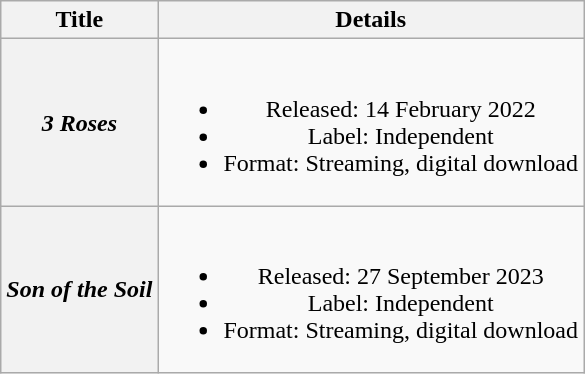<table class="wikitable plainrowheaders" style="text-align:center;" border="1">
<tr>
<th scope="col">Title</th>
<th scope="col">Details</th>
</tr>
<tr>
<th scope="row"><em>3 Roses</em></th>
<td><br><ul><li>Released: 14 February 2022</li><li>Label: Independent</li><li>Format: Streaming, digital download</li></ul></td>
</tr>
<tr>
<th scope="row"><em>Son of the Soil</em></th>
<td><br><ul><li>Released: 27 September 2023</li><li>Label: Independent</li><li>Format: Streaming, digital download</li></ul></td>
</tr>
</table>
